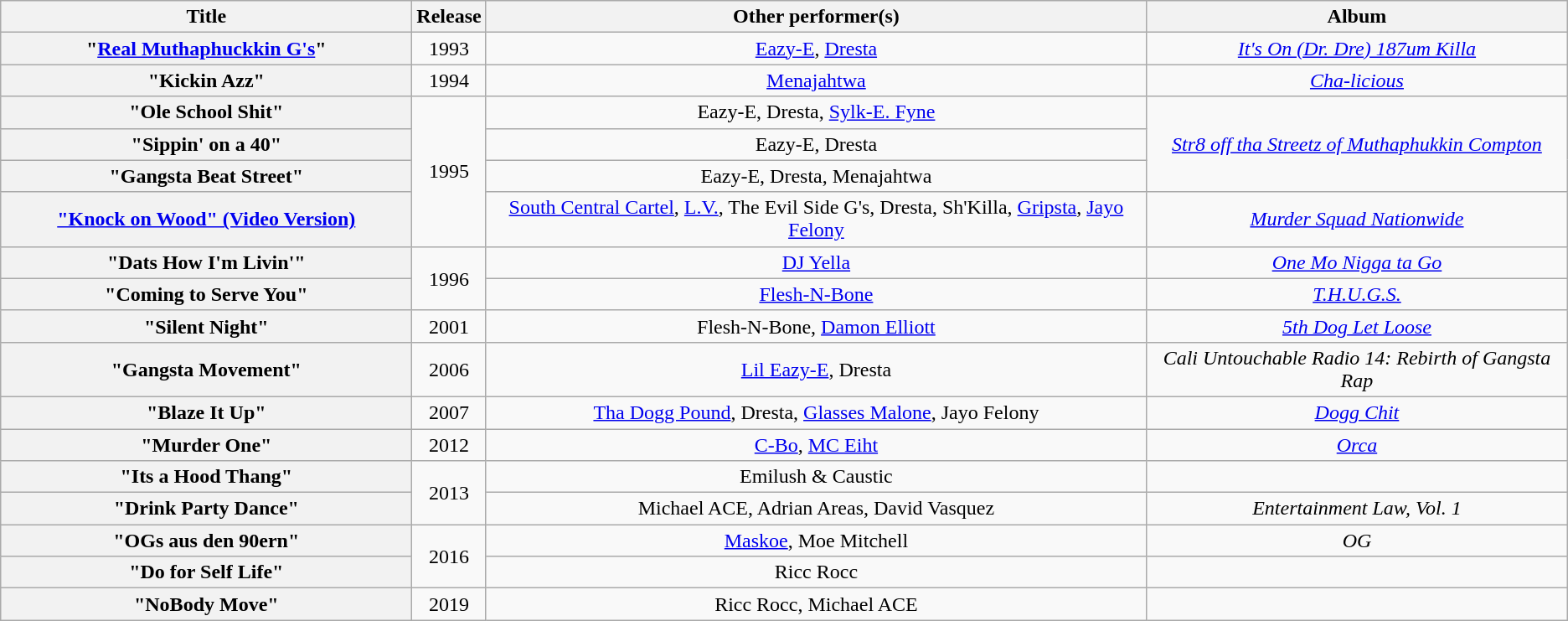<table class="wikitable plainrowheaders" style="text-align:center;">
<tr>
<th scope="col" style="width:20em;">Title</th>
<th scope="col">Release</th>
<th scope="col">Other performer(s)</th>
<th scope="col">Album</th>
</tr>
<tr>
<th scope="row">"<a href='#'>Real Muthaphuckkin G's</a>"</th>
<td>1993</td>
<td><a href='#'>Eazy-E</a>, <a href='#'>Dresta</a></td>
<td><em><a href='#'>It's On (Dr. Dre) 187um Killa</a></em></td>
</tr>
<tr>
<th scope="row">"Kickin Azz"<br></th>
<td>1994</td>
<td><a href='#'>Menajahtwa</a></td>
<td><em><a href='#'>Cha-licious</a></em></td>
</tr>
<tr>
<th scope="row">"Ole School Shit"</th>
<td rowspan="4">1995</td>
<td>Eazy-E, Dresta, <a href='#'>Sylk-E. Fyne</a></td>
<td rowspan="3"><em><a href='#'>Str8 off tha Streetz of Muthaphukkin Compton</a></em></td>
</tr>
<tr>
<th scope="row">"Sippin' on a 40"</th>
<td>Eazy-E, Dresta</td>
</tr>
<tr>
<th scope="row">"Gangsta Beat  Street"</th>
<td>Eazy-E, Dresta, Menajahtwa</td>
</tr>
<tr>
<th scope="row"><a href='#'>"Knock on Wood" (Video Version)</a></th>
<td><a href='#'>South Central Cartel</a>, <a href='#'>L.V.</a>, The Evil Side G's, Dresta, Sh'Killa, <a href='#'>Gripsta</a>, <a href='#'>Jayo Felony</a></td>
<td><em><a href='#'>Murder Squad Nationwide</a></em></td>
</tr>
<tr>
<th scope="row">"Dats How I'm Livin'"</th>
<td rowspan="2">1996</td>
<td><a href='#'>DJ Yella</a></td>
<td><em><a href='#'>One Mo Nigga ta Go</a></em></td>
</tr>
<tr>
<th scope="row">"Coming to Serve You"</th>
<td><a href='#'>Flesh-N-Bone</a></td>
<td><em><a href='#'>T.H.U.G.S.</a></em></td>
</tr>
<tr>
<th scope="row">"Silent Night"</th>
<td>2001</td>
<td>Flesh-N-Bone, <a href='#'>Damon Elliott</a></td>
<td><em><a href='#'>5th Dog Let Loose</a></em></td>
</tr>
<tr>
<th scope="row">"Gangsta Movement"</th>
<td>2006</td>
<td><a href='#'>Lil Eazy-E</a>, Dresta</td>
<td><em>Cali Untouchable Radio 14: Rebirth of Gangsta Rap</em></td>
</tr>
<tr>
<th scope="row">"Blaze It Up"</th>
<td>2007</td>
<td><a href='#'>Tha Dogg Pound</a>, Dresta, <a href='#'>Glasses Malone</a>, Jayo Felony</td>
<td><em><a href='#'>Dogg Chit</a></em></td>
</tr>
<tr>
<th scope="row">"Murder One"</th>
<td>2012</td>
<td><a href='#'>C-Bo</a>, <a href='#'>MC Eiht</a></td>
<td><em><a href='#'>Orca</a></em></td>
</tr>
<tr>
<th scope="row">"Its a Hood Thang"</th>
<td rowspan="2">2013</td>
<td>Emilush & Caustic</td>
<td></td>
</tr>
<tr>
<th scope="row">"Drink Party Dance"</th>
<td>Michael ACE, Adrian Areas, David Vasquez</td>
<td><em>Entertainment Law, Vol. 1</em></td>
</tr>
<tr>
<th scope="row">"OGs aus den 90ern"</th>
<td rowspan="2">2016</td>
<td><a href='#'>Maskoe</a>, Moe Mitchell</td>
<td><em>OG</em></td>
</tr>
<tr>
<th scope="row">"Do for Self Life"</th>
<td>Ricc Rocc</td>
<td></td>
</tr>
<tr>
<th scope="row">"NoBody Move"</th>
<td>2019</td>
<td>Ricc Rocc, Michael ACE</td>
<td></td>
</tr>
</table>
